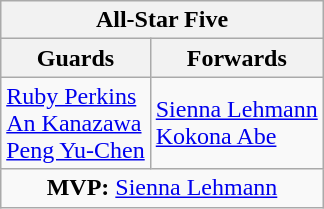<table class=wikitable style="margin:auto">
<tr>
<th colspan=2 align=center>All-Star Five</th>
</tr>
<tr>
<th>Guards</th>
<th>Forwards</th>
</tr>
<tr>
<td> <a href='#'>Ruby Perkins</a><br> <a href='#'>An Kanazawa</a><br> <a href='#'>Peng Yu-Chen</a></td>
<td> <a href='#'>Sienna Lehmann</a><br> <a href='#'>Kokona Abe</a></td>
</tr>
<tr>
<td colspan=2 align=center><strong>MVP:</strong>  <a href='#'>Sienna Lehmann</a></td>
</tr>
</table>
